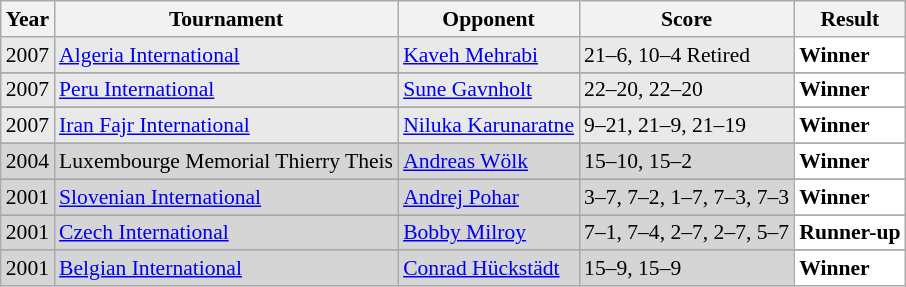<table class="sortable wikitable" style="font-size: 90%;">
<tr>
<th>Year</th>
<th>Tournament</th>
<th>Opponent</th>
<th>Score</th>
<th>Result</th>
</tr>
<tr style="background:#E9E9E9">
<td align="center">2007</td>
<td align="left"><a href='#'>Algeria International</a></td>
<td align="left"> <a href='#'>Kaveh Mehrabi</a></td>
<td align="left">21–6, 10–4 Retired</td>
<td style="text-align:left; background:white"> <strong>Winner</strong></td>
</tr>
<tr>
</tr>
<tr style="background:#E9E9E9">
<td align="center">2007</td>
<td align="left"><a href='#'>Peru International</a></td>
<td align="left"> <a href='#'>Sune Gavnholt</a></td>
<td align="left">22–20, 22–20</td>
<td style="text-align:left; background:white"> <strong>Winner</strong></td>
</tr>
<tr>
</tr>
<tr style="background:#E9E9E9">
<td align="center">2007</td>
<td align="left"><a href='#'>Iran Fajr International</a></td>
<td align="left"> <a href='#'>Niluka Karunaratne</a></td>
<td align="left">9–21, 21–9, 21–19</td>
<td style="text-align:left; background:white"> <strong>Winner</strong></td>
</tr>
<tr>
</tr>
<tr style="background:#D5D5D5">
<td align="center">2004</td>
<td align="left">Luxembourge Memorial Thierry Theis</td>
<td align="left"> <a href='#'>Andreas Wölk</a></td>
<td align="left">15–10, 15–2</td>
<td style="text-align:left; background:white"> <strong>Winner</strong></td>
</tr>
<tr>
</tr>
<tr style="background:#D5D5D5">
<td align="center">2001</td>
<td align="left"><a href='#'>Slovenian International</a></td>
<td align="left"> <a href='#'>Andrej Pohar</a></td>
<td align="left">3–7, 7–2, 1–7, 7–3, 7–3</td>
<td style="text-align:left; background:white"> <strong>Winner</strong></td>
</tr>
<tr>
</tr>
<tr style="background:#D5D5D5">
<td align="center">2001</td>
<td align="left"><a href='#'>Czech International</a></td>
<td align="left"> <a href='#'>Bobby Milroy</a></td>
<td align="left">7–1, 7–4, 2–7, 2–7, 5–7</td>
<td style="text-align:left; background:white"> <strong>Runner-up</strong></td>
</tr>
<tr>
</tr>
<tr style="background:#D5D5D5">
<td align="center">2001</td>
<td align="left"><a href='#'>Belgian International</a></td>
<td align="left"> <a href='#'>Conrad Hückstädt</a></td>
<td align="left">15–9, 15–9</td>
<td style="text-align:left; background:white"> <strong>Winner</strong></td>
</tr>
</table>
